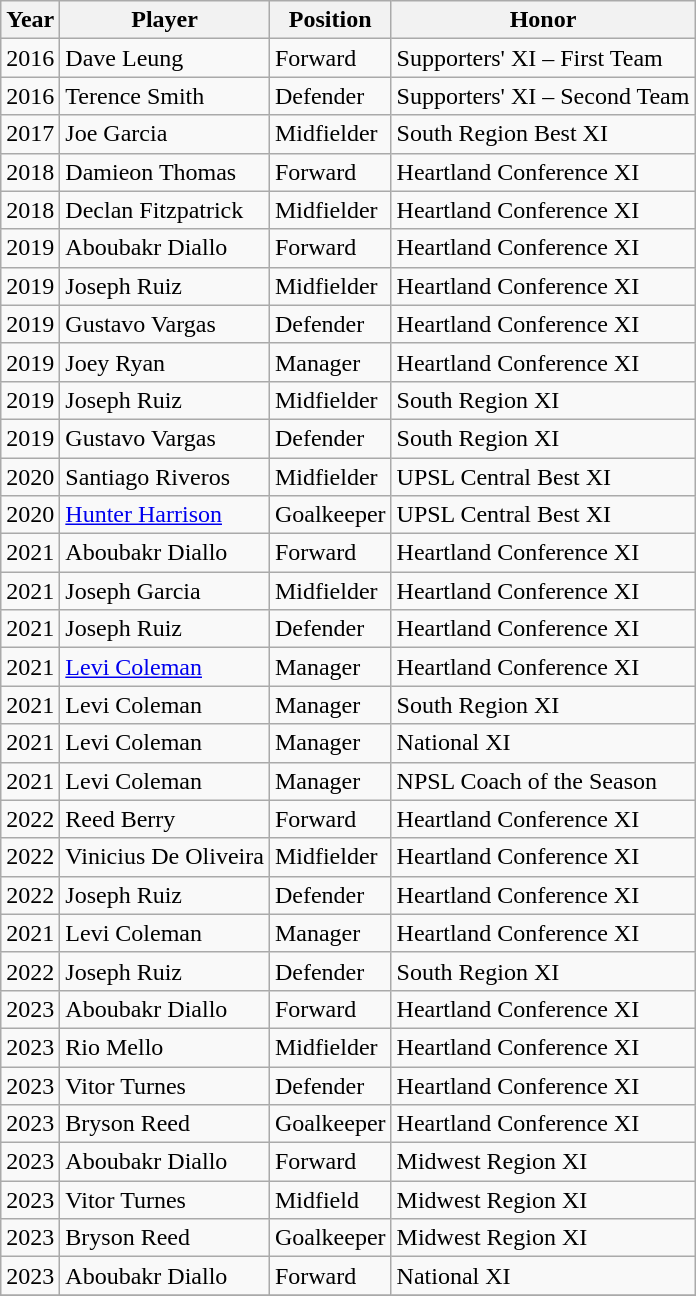<table class="wikitable">
<tr>
<th>Year</th>
<th>Player</th>
<th>Position</th>
<th>Honor</th>
</tr>
<tr>
<td>2016</td>
<td>Dave Leung</td>
<td>Forward</td>
<td>Supporters' XI – First Team</td>
</tr>
<tr>
<td>2016</td>
<td>Terence Smith</td>
<td>Defender</td>
<td>Supporters' XI – Second Team</td>
</tr>
<tr>
<td>2017</td>
<td>Joe Garcia</td>
<td>Midfielder</td>
<td>South Region Best XI</td>
</tr>
<tr>
<td>2018</td>
<td>Damieon Thomas</td>
<td>Forward</td>
<td>Heartland Conference XI</td>
</tr>
<tr>
<td>2018</td>
<td>Declan Fitzpatrick</td>
<td>Midfielder</td>
<td>Heartland Conference XI</td>
</tr>
<tr>
<td>2019</td>
<td>Aboubakr Diallo</td>
<td>Forward</td>
<td>Heartland Conference XI</td>
</tr>
<tr>
<td>2019</td>
<td>Joseph Ruiz</td>
<td>Midfielder</td>
<td>Heartland Conference XI</td>
</tr>
<tr>
<td>2019</td>
<td>Gustavo Vargas</td>
<td>Defender</td>
<td>Heartland Conference XI</td>
</tr>
<tr>
<td>2019</td>
<td>Joey Ryan</td>
<td>Manager</td>
<td>Heartland Conference XI</td>
</tr>
<tr>
<td>2019</td>
<td>Joseph Ruiz</td>
<td>Midfielder</td>
<td>South Region XI</td>
</tr>
<tr>
<td>2019</td>
<td>Gustavo Vargas</td>
<td>Defender</td>
<td>South Region XI</td>
</tr>
<tr>
<td>2020</td>
<td>Santiago Riveros</td>
<td>Midfielder</td>
<td>UPSL Central Best XI</td>
</tr>
<tr>
<td>2020</td>
<td><a href='#'>Hunter Harrison</a></td>
<td>Goalkeeper</td>
<td>UPSL Central Best XI</td>
</tr>
<tr>
<td>2021</td>
<td>Aboubakr Diallo</td>
<td>Forward</td>
<td>Heartland Conference XI</td>
</tr>
<tr>
<td>2021</td>
<td>Joseph Garcia</td>
<td>Midfielder</td>
<td>Heartland Conference XI</td>
</tr>
<tr>
<td>2021</td>
<td>Joseph Ruiz</td>
<td>Defender</td>
<td>Heartland Conference XI</td>
</tr>
<tr>
<td>2021</td>
<td><a href='#'>Levi Coleman</a></td>
<td>Manager</td>
<td>Heartland Conference XI</td>
</tr>
<tr>
<td>2021</td>
<td>Levi Coleman</td>
<td>Manager</td>
<td>South Region XI</td>
</tr>
<tr>
<td>2021</td>
<td>Levi Coleman</td>
<td>Manager</td>
<td>National XI</td>
</tr>
<tr>
<td>2021</td>
<td>Levi Coleman</td>
<td>Manager</td>
<td>NPSL Coach of the Season</td>
</tr>
<tr>
<td>2022</td>
<td>Reed Berry</td>
<td>Forward</td>
<td>Heartland Conference XI</td>
</tr>
<tr>
<td>2022</td>
<td>Vinicius De Oliveira</td>
<td>Midfielder</td>
<td>Heartland Conference XI</td>
</tr>
<tr>
<td>2022</td>
<td>Joseph Ruiz</td>
<td>Defender</td>
<td>Heartland Conference XI</td>
</tr>
<tr>
<td>2021</td>
<td>Levi Coleman</td>
<td>Manager</td>
<td>Heartland Conference XI</td>
</tr>
<tr>
<td>2022</td>
<td>Joseph Ruiz</td>
<td>Defender</td>
<td>South Region XI</td>
</tr>
<tr>
<td>2023</td>
<td>Aboubakr Diallo</td>
<td>Forward</td>
<td>Heartland Conference XI</td>
</tr>
<tr>
<td>2023</td>
<td>Rio Mello</td>
<td>Midfielder</td>
<td>Heartland Conference XI</td>
</tr>
<tr>
<td>2023</td>
<td>Vitor Turnes</td>
<td>Defender</td>
<td>Heartland Conference XI</td>
</tr>
<tr>
<td>2023</td>
<td>Bryson Reed</td>
<td>Goalkeeper</td>
<td>Heartland Conference XI</td>
</tr>
<tr>
<td>2023</td>
<td>Aboubakr Diallo</td>
<td>Forward</td>
<td>Midwest Region XI</td>
</tr>
<tr>
<td>2023</td>
<td>Vitor Turnes</td>
<td>Midfield</td>
<td>Midwest Region XI</td>
</tr>
<tr>
<td>2023</td>
<td>Bryson Reed</td>
<td>Goalkeeper</td>
<td>Midwest Region XI</td>
</tr>
<tr>
<td>2023</td>
<td>Aboubakr Diallo</td>
<td>Forward</td>
<td>National XI</td>
</tr>
<tr>
</tr>
</table>
